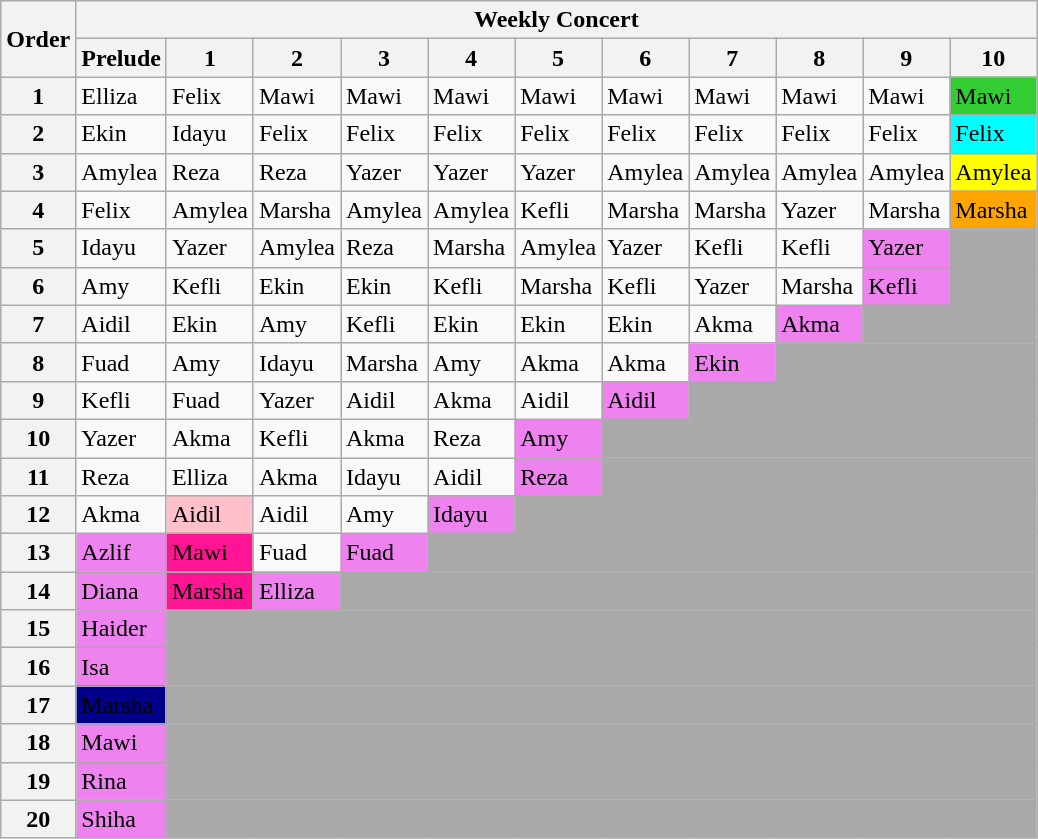<table class="wikitable">
<tr>
<th rowspan=2>Order</th>
<th colspan=11>Weekly Concert</th>
</tr>
<tr>
<th>Prelude</th>
<th width="50">1</th>
<th width="50">2</th>
<th width="50">3</th>
<th width="50">4</th>
<th width="50">5</th>
<th width="50">6</th>
<th width="50">7</th>
<th width="50">8</th>
<th width="50">9</th>
<th width="50">10</th>
</tr>
<tr>
<th>1</th>
<td>Elliza</td>
<td>Felix</td>
<td>Mawi</td>
<td>Mawi</td>
<td>Mawi</td>
<td>Mawi</td>
<td>Mawi</td>
<td>Mawi</td>
<td>Mawi</td>
<td>Mawi</td>
<td style="background-color:limegreen;">Mawi</td>
</tr>
<tr>
<th>2</th>
<td>Ekin</td>
<td>Idayu</td>
<td>Felix</td>
<td>Felix</td>
<td>Felix</td>
<td>Felix</td>
<td>Felix</td>
<td>Felix</td>
<td>Felix</td>
<td>Felix</td>
<td style="background-color:cyan;">Felix</td>
</tr>
<tr>
<th>3</th>
<td>Amylea</td>
<td>Reza</td>
<td>Reza</td>
<td>Yazer</td>
<td>Yazer</td>
<td>Yazer</td>
<td>Amylea</td>
<td>Amylea</td>
<td>Amylea</td>
<td>Amylea</td>
<td style="background-color:yellow;">Amylea</td>
</tr>
<tr>
<th>4</th>
<td>Felix</td>
<td>Amylea</td>
<td>Marsha</td>
<td>Amylea</td>
<td>Amylea</td>
<td>Kefli</td>
<td>Marsha</td>
<td>Marsha</td>
<td>Yazer</td>
<td>Marsha</td>
<td style="background-color:orange;">Marsha</td>
</tr>
<tr>
<th>5</th>
<td>Idayu</td>
<td>Yazer</td>
<td>Amylea</td>
<td>Reza</td>
<td>Marsha</td>
<td>Amylea</td>
<td>Yazer</td>
<td>Kefli</td>
<td>Kefli</td>
<td style="background-color:violet;">Yazer</td>
<td bgcolor="darkgray" colspan="1"></td>
</tr>
<tr>
<th>6</th>
<td>Amy</td>
<td>Kefli</td>
<td>Ekin</td>
<td>Ekin</td>
<td>Kefli</td>
<td>Marsha</td>
<td>Kefli</td>
<td>Yazer</td>
<td>Marsha</td>
<td style="background-color:violet;">Kefli</td>
<td bgcolor="darkgray" colspan="1"></td>
</tr>
<tr>
<th>7</th>
<td>Aidil</td>
<td>Ekin</td>
<td>Amy</td>
<td>Kefli</td>
<td>Ekin</td>
<td>Ekin</td>
<td>Ekin</td>
<td>Akma</td>
<td style="background-color:violet;">Akma</td>
<td bgcolor="darkgray" colspan="4"></td>
</tr>
<tr>
<th>8</th>
<td>Fuad</td>
<td>Amy</td>
<td>Idayu</td>
<td>Marsha</td>
<td>Amy</td>
<td>Akma</td>
<td>Akma</td>
<td style="background-color:violet;">Ekin</td>
<td bgcolor="darkgray" colspan="4"></td>
</tr>
<tr>
<th>9</th>
<td>Kefli</td>
<td>Fuad</td>
<td>Yazer</td>
<td>Aidil</td>
<td>Akma</td>
<td>Aidil</td>
<td style="background-color:violet;">Aidil</td>
<td bgcolor="darkgray" colspan="5"></td>
</tr>
<tr>
<th>10</th>
<td>Yazer</td>
<td>Akma</td>
<td>Kefli</td>
<td>Akma</td>
<td>Reza</td>
<td style="background-color:violet;">Amy</td>
<td bgcolor="darkgray" colspan="6"></td>
</tr>
<tr>
<th>11</th>
<td>Reza</td>
<td>Elliza</td>
<td>Akma</td>
<td>Idayu</td>
<td>Aidil</td>
<td style="background-color:violet;">Reza</td>
<td bgcolor="darkgray" colspan="6"></td>
</tr>
<tr>
<th>12</th>
<td>Akma</td>
<td bgcolor="pink">Aidil</td>
<td>Aidil</td>
<td>Amy</td>
<td style="background-color:violet;">Idayu</td>
<td bgcolor="darkgray" colspan="7"></td>
</tr>
<tr>
<th>13</th>
<td bgcolor="violet">Azlif</td>
<td style="background-color:deeppink;">Mawi</td>
<td>Fuad</td>
<td style="background-color:violet;">Fuad</td>
<td bgcolor="darkgray" colspan="8"></td>
</tr>
<tr>
<th>14</th>
<td bgcolor="violet">Diana</td>
<td style="background-color:deeppink;">Marsha</td>
<td style="background-color:violet;">Elliza</td>
<td bgcolor="darkgray" colspan="9"></td>
</tr>
<tr>
<th>15</th>
<td bgcolor="violet">Haider</td>
<td bgcolor="darkgray" colspan="10"></td>
</tr>
<tr>
<th>16</th>
<td bgcolor="violet">Isa</td>
<td bgcolor="darkgray" colspan="11"></td>
</tr>
<tr>
<th>17</th>
<td bgcolor="darkblue"><span>Marsha</span></td>
<td bgcolor="darkgray" colspan="12"></td>
</tr>
<tr>
<th>18</th>
<td bgcolor="violet">Mawi</td>
<td bgcolor="darkgray" colspan="13"></td>
</tr>
<tr>
<th>19</th>
<td bgcolor="violet">Rina</td>
<td bgcolor="darkgray" colspan="14"></td>
</tr>
<tr>
<th>20</th>
<td bgcolor="violet">Shiha</td>
<td bgcolor="darkgray" colspan="15"></td>
</tr>
</table>
